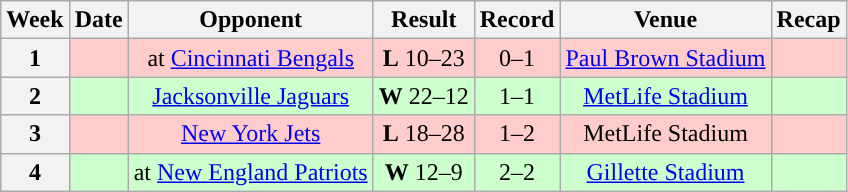<table class="wikitable" style="text-align:center">
<tr>
<th>Week</th>
<th>Date</th>
<th>Opponent</th>
<th>Result</th>
<th>Record</th>
<th>Venue</th>
<th>Recap</th>
</tr>
<tr style="background:#fcc">
<th>1</th>
<td></td>
<td>at <a href='#'>Cincinnati Bengals</a></td>
<td><strong>L</strong> 10–23</td>
<td>0–1</td>
<td><a href='#'>Paul Brown Stadium</a></td>
<td></td>
</tr>
<tr style="background:#cfc">
<th>2</th>
<td></td>
<td><a href='#'>Jacksonville Jaguars</a></td>
<td><strong>W</strong> 22–12</td>
<td>1–1</td>
<td><a href='#'>MetLife Stadium</a></td>
<td></td>
</tr>
<tr style="background:#fcc">
<th>3</th>
<td></td>
<td><a href='#'>New York Jets</a></td>
<td><strong>L</strong> 18–28</td>
<td>1–2</td>
<td>MetLife Stadium</td>
<td></td>
</tr>
<tr style="background:#cfc">
<th>4</th>
<td></td>
<td>at <a href='#'>New England Patriots</a></td>
<td><strong>W</strong> 12–9</td>
<td>2–2</td>
<td><a href='#'>Gillette Stadium</a></td>
<td></td>
</tr>
</table>
